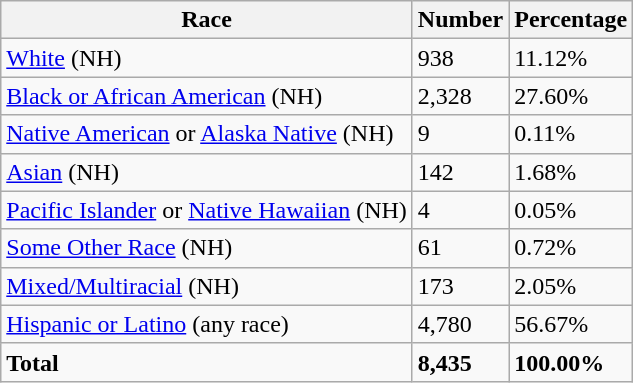<table class="wikitable">
<tr>
<th>Race</th>
<th>Number</th>
<th>Percentage</th>
</tr>
<tr>
<td><a href='#'>White</a> (NH)</td>
<td>938</td>
<td>11.12%</td>
</tr>
<tr>
<td><a href='#'>Black or African American</a> (NH)</td>
<td>2,328</td>
<td>27.60%</td>
</tr>
<tr>
<td><a href='#'>Native American</a> or <a href='#'>Alaska Native</a> (NH)</td>
<td>9</td>
<td>0.11%</td>
</tr>
<tr>
<td><a href='#'>Asian</a> (NH)</td>
<td>142</td>
<td>1.68%</td>
</tr>
<tr>
<td><a href='#'>Pacific Islander</a> or <a href='#'>Native Hawaiian</a> (NH)</td>
<td>4</td>
<td>0.05%</td>
</tr>
<tr>
<td><a href='#'>Some Other Race</a> (NH)</td>
<td>61</td>
<td>0.72%</td>
</tr>
<tr>
<td><a href='#'>Mixed/Multiracial</a> (NH)</td>
<td>173</td>
<td>2.05%</td>
</tr>
<tr>
<td><a href='#'>Hispanic or Latino</a> (any race)</td>
<td>4,780</td>
<td>56.67%</td>
</tr>
<tr>
<td><strong>Total</strong></td>
<td><strong>8,435</strong></td>
<td><strong>100.00%</strong></td>
</tr>
</table>
